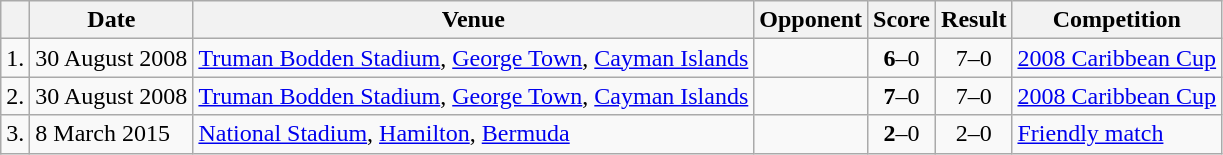<table class="wikitable">
<tr>
<th></th>
<th>Date</th>
<th>Venue</th>
<th>Opponent</th>
<th>Score</th>
<th>Result</th>
<th>Competition</th>
</tr>
<tr>
<td align="center">1.</td>
<td>30 August 2008</td>
<td><a href='#'>Truman Bodden Stadium</a>, <a href='#'>George Town</a>, <a href='#'>Cayman Islands</a></td>
<td></td>
<td align="center"><strong>6</strong>–0</td>
<td align="center">7–0</td>
<td><a href='#'>2008 Caribbean Cup</a></td>
</tr>
<tr>
<td align="center">2.</td>
<td>30 August 2008</td>
<td><a href='#'>Truman Bodden Stadium</a>, <a href='#'>George Town</a>, <a href='#'>Cayman Islands</a></td>
<td></td>
<td align="center"><strong>7</strong>–0</td>
<td align="center">7–0</td>
<td><a href='#'>2008 Caribbean Cup</a></td>
</tr>
<tr>
<td align="center">3.</td>
<td>8 March 2015</td>
<td><a href='#'>National Stadium</a>, <a href='#'>Hamilton</a>, <a href='#'>Bermuda</a></td>
<td></td>
<td align="center"><strong>2</strong>–0</td>
<td align="center">2–0</td>
<td><a href='#'>Friendly match</a></td>
</tr>
</table>
